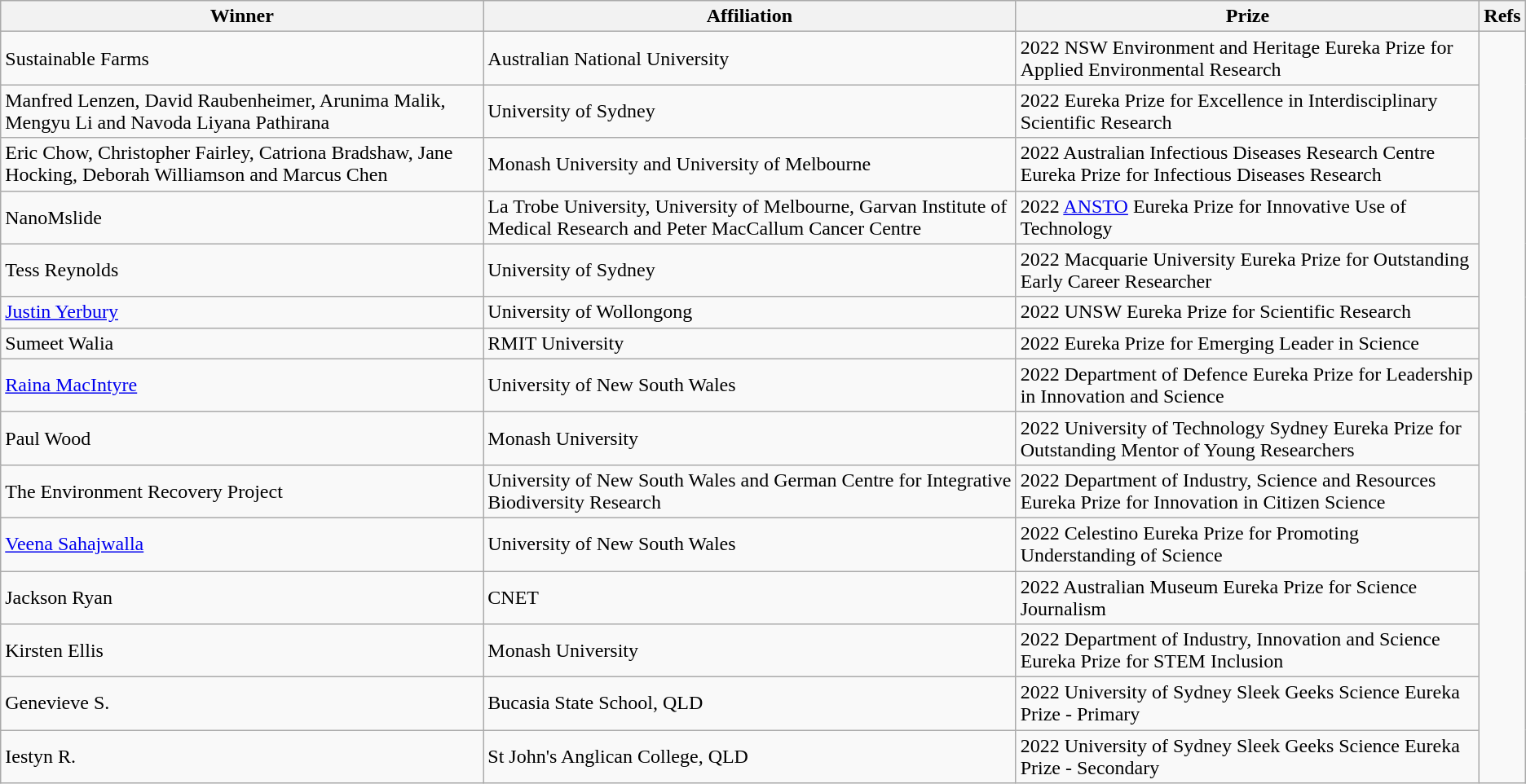<table class="wikitable">
<tr>
<th>Winner</th>
<th>Affiliation</th>
<th>Prize</th>
<th>Refs</th>
</tr>
<tr>
<td>Sustainable Farms</td>
<td>Australian National University</td>
<td>2022 NSW Environment and Heritage Eureka Prize for Applied Environmental Research</td>
<td rowspan="15"></td>
</tr>
<tr>
<td>Manfred Lenzen, David Raubenheimer, Arunima Malik, Mengyu Li and Navoda Liyana Pathirana</td>
<td>University of Sydney</td>
<td>2022 Eureka Prize for Excellence in Interdisciplinary Scientific Research</td>
</tr>
<tr>
<td>Eric Chow, Christopher Fairley, Catriona Bradshaw, Jane Hocking, Deborah Williamson and Marcus Chen</td>
<td>Monash University and University of Melbourne</td>
<td>2022 Australian Infectious Diseases Research Centre Eureka Prize for Infectious Diseases Research</td>
</tr>
<tr>
<td>NanoMslide</td>
<td>La Trobe University, University of Melbourne, Garvan Institute of Medical Research and Peter MacCallum Cancer Centre</td>
<td>2022 <a href='#'>ANSTO</a> Eureka Prize for Innovative Use of Technology</td>
</tr>
<tr>
<td>Tess Reynolds</td>
<td>University of Sydney</td>
<td>2022 Macquarie University Eureka Prize for Outstanding Early Career Researcher</td>
</tr>
<tr>
<td><a href='#'>Justin Yerbury</a></td>
<td>University of Wollongong</td>
<td>2022 UNSW Eureka Prize for Scientific Research</td>
</tr>
<tr>
<td>Sumeet Walia</td>
<td>RMIT University</td>
<td>2022 Eureka Prize for Emerging Leader in Science</td>
</tr>
<tr>
<td><a href='#'>Raina MacIntyre</a></td>
<td>University of New South Wales</td>
<td>2022 Department of Defence Eureka Prize for Leadership in Innovation and Science</td>
</tr>
<tr>
<td>Paul Wood</td>
<td>Monash University</td>
<td>2022 University of Technology Sydney Eureka Prize for Outstanding Mentor of Young Researchers</td>
</tr>
<tr>
<td>The Environment Recovery Project</td>
<td>University of New South Wales and German Centre for Integrative Biodiversity Research</td>
<td>2022 Department of Industry, Science and Resources Eureka Prize for Innovation in Citizen Science</td>
</tr>
<tr>
<td><a href='#'>Veena Sahajwalla</a></td>
<td>University of New South Wales</td>
<td>2022 Celestino Eureka Prize for Promoting Understanding of Science</td>
</tr>
<tr>
<td>Jackson Ryan</td>
<td>CNET</td>
<td>2022 Australian Museum Eureka Prize for Science Journalism</td>
</tr>
<tr>
<td>Kirsten Ellis</td>
<td>Monash University</td>
<td>2022 Department of Industry, Innovation and Science Eureka Prize for STEM Inclusion</td>
</tr>
<tr>
<td>Genevieve S.</td>
<td>Bucasia State School, QLD</td>
<td>2022 University of Sydney Sleek Geeks Science Eureka Prize - Primary</td>
</tr>
<tr>
<td>Iestyn R.</td>
<td>St John's Anglican College, QLD</td>
<td>2022 University of Sydney Sleek Geeks Science Eureka Prize - Secondary</td>
</tr>
</table>
